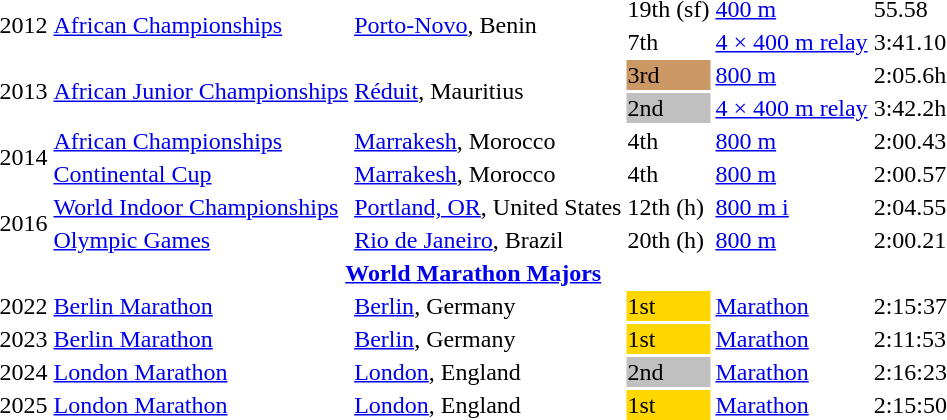<table>
<tr>
<td rowspan=2>2012</td>
<td rowspan=2><a href='#'>African Championships</a></td>
<td rowspan=2><a href='#'>Porto-Novo</a>, Benin</td>
<td>19th (sf)</td>
<td><a href='#'>400 m</a></td>
<td>55.58</td>
</tr>
<tr>
<td>7th</td>
<td><a href='#'>4 × 400 m relay</a></td>
<td>3:41.10</td>
</tr>
<tr>
<td rowspan=2>2013</td>
<td rowspan=2><a href='#'>African Junior Championships</a></td>
<td rowspan=2><a href='#'>Réduit</a>, Mauritius</td>
<td bgcolor=cc9966>3rd</td>
<td><a href='#'>800 m</a></td>
<td>2:05.6h</td>
</tr>
<tr>
<td bgcolor=silver>2nd</td>
<td><a href='#'>4 × 400 m relay</a></td>
<td>3:42.2h</td>
</tr>
<tr>
<td rowspan=2>2014</td>
<td><a href='#'>African Championships</a></td>
<td><a href='#'>Marrakesh</a>, Morocco</td>
<td>4th</td>
<td><a href='#'>800 m</a></td>
<td>2:00.43</td>
</tr>
<tr>
<td><a href='#'>Continental Cup</a></td>
<td><a href='#'>Marrakesh</a>, Morocco</td>
<td>4th</td>
<td><a href='#'>800 m</a></td>
<td>2:00.57</td>
</tr>
<tr>
<td rowspan=2>2016</td>
<td><a href='#'>World Indoor Championships</a></td>
<td><a href='#'>Portland, OR</a>, United States</td>
<td>12th (h)</td>
<td><a href='#'>800 m i</a></td>
<td>2:04.55</td>
</tr>
<tr>
<td><a href='#'>Olympic Games</a></td>
<td><a href='#'>Rio de Janeiro</a>, Brazil</td>
<td>20th (h)</td>
<td><a href='#'>800 m</a></td>
<td>2:00.21 </td>
</tr>
<tr>
<th colspan="6"><a href='#'>World Marathon Majors</a></th>
</tr>
<tr>
<td>2022</td>
<td><a href='#'>Berlin Marathon</a></td>
<td><a href='#'>Berlin</a>, Germany</td>
<td bgcolor=gold>1st</td>
<td><a href='#'>Marathon</a></td>
<td>2:15:37 <strong></strong> <strong></strong></td>
</tr>
<tr>
<td>2023</td>
<td><a href='#'>Berlin Marathon</a></td>
<td><a href='#'>Berlin</a>, Germany</td>
<td bgcolor=gold>1st</td>
<td><a href='#'>Marathon</a></td>
<td>2:11:53 <strong></strong> <strong></strong></td>
</tr>
<tr>
<td>2024</td>
<td><a href='#'>London Marathon</a></td>
<td><a href='#'>London</a>, England</td>
<td bgcolor=silver>2nd</td>
<td><a href='#'>Marathon</a></td>
<td>2:16:23</td>
</tr>
<tr>
<td>2025</td>
<td><a href='#'>London Marathon</a></td>
<td><a href='#'>London</a>, England</td>
<td bgcolor=gold>1st</td>
<td><a href='#'>Marathon</a></td>
<td>2:15:50</td>
</tr>
</table>
